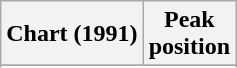<table class="wikitable sortable plainrowheaders" style="text-align:center">
<tr>
<th scope="col">Chart (1991)</th>
<th scope="col">Peak<br>position</th>
</tr>
<tr>
</tr>
<tr>
</tr>
<tr>
</tr>
</table>
